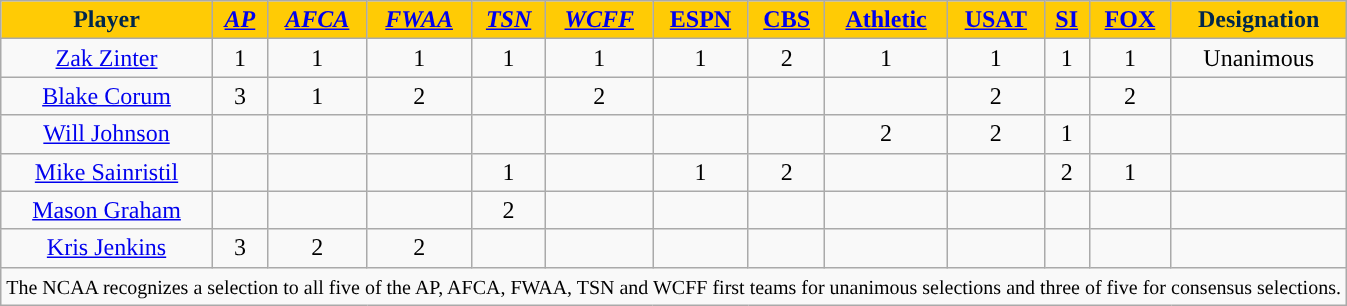<table class="wikitable" style="text-align: center">
<tr>
<th style="background: #FFCB05; color: #00274C"><span>Player</span></th>
<th style="background: #FFCB05; color: #00274C"><a href='#'><span><em>AP</em></span></a></th>
<th style="background: #FFCB05; color: #00274C"><a href='#'><span><em>AFCA</em></span></a></th>
<th style="background: #FFCB05; color: #00274C"><a href='#'><span><em>FWAA</em></span></a></th>
<th style="background: #FFCB05; color: #00274C"><a href='#'><span><em>TSN</em></span></a></th>
<th style="background: #FFCB05; color: #00274C"><a href='#'><span><em>WCFF</em></span></a></th>
<th style="background: #FFCB05; color: #00274C"><a href='#'><span>ESPN</span></a></th>
<th style="background: #FFCB05; color: #00274C"><a href='#'><span>CBS</span></a></th>
<th style="background: #FFCB05; color: #00274C"><a href='#'><span>Athletic</span></a></th>
<th style="background: #FFCB05; color: #00274C"><a href='#'><span>USAT</span></a></th>
<th style="background: #FFCB05; color: #00274C"><a href='#'><span>SI</span></a></th>
<th style="background: #FFCB05; color: #00274C"><a href='#'><span>FOX</span></a></th>
<th style="background: #FFCB05; color: #00274C"><span>Designation</span></th>
</tr>
<tr align="center">
<td><a href='#'>Zak Zinter</a></td>
<td>1</td>
<td>1</td>
<td>1</td>
<td>1</td>
<td>1</td>
<td>1</td>
<td>2</td>
<td>1</td>
<td>1</td>
<td>1</td>
<td>1</td>
<td>Unanimous</td>
</tr>
<tr align="center">
<td><a href='#'>Blake Corum</a></td>
<td>3</td>
<td>1</td>
<td>2</td>
<td></td>
<td>2</td>
<td></td>
<td></td>
<td></td>
<td>2</td>
<td></td>
<td>2</td>
<td></td>
</tr>
<tr align="center">
<td><a href='#'>Will Johnson</a></td>
<td></td>
<td></td>
<td></td>
<td></td>
<td></td>
<td></td>
<td></td>
<td>2</td>
<td>2</td>
<td>1</td>
<td></td>
<td></td>
</tr>
<tr align="center">
<td><a href='#'>Mike Sainristil</a></td>
<td></td>
<td></td>
<td></td>
<td>1</td>
<td></td>
<td>1</td>
<td>2</td>
<td></td>
<td></td>
<td>2</td>
<td>1</td>
<td></td>
</tr>
<tr align="center">
<td><a href='#'>Mason Graham</a></td>
<td></td>
<td></td>
<td></td>
<td>2</td>
<td></td>
<td></td>
<td></td>
<td></td>
<td></td>
<td></td>
<td></td>
<td></td>
</tr>
<tr align="center">
<td><a href='#'>Kris Jenkins</a></td>
<td>3</td>
<td>2</td>
<td>2</td>
<td></td>
<td></td>
<td></td>
<td></td>
<td></td>
<td></td>
<td></td>
<td></td>
<td></td>
</tr>
<tr align="center">
<td colspan=13><small>The NCAA recognizes a selection to all five of the AP, AFCA, FWAA, TSN and WCFF first teams for unanimous selections and three of five for consensus selections.</small></td>
</tr>
</table>
